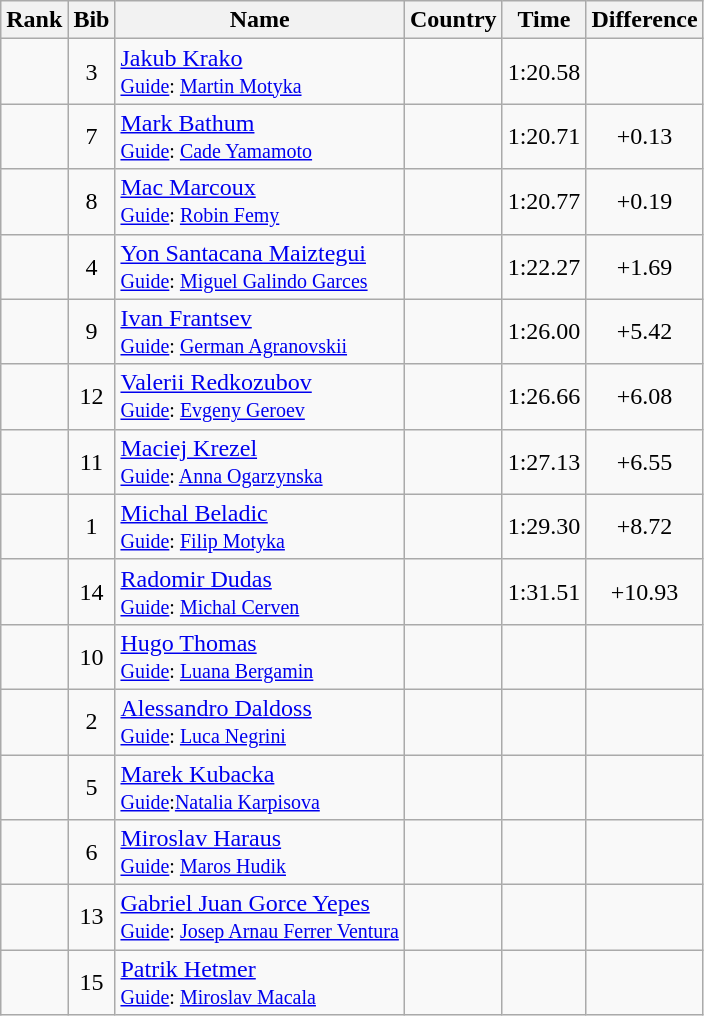<table class="wikitable sortable" style="text-align:center">
<tr>
<th>Rank</th>
<th>Bib</th>
<th>Name</th>
<th>Country</th>
<th>Time</th>
<th>Difference</th>
</tr>
<tr>
<td></td>
<td>3</td>
<td align=left><a href='#'>Jakub Krako</a><br><small><a href='#'>Guide</a>: <a href='#'>Martin Motyka</a></small></td>
<td align=left></td>
<td>1:20.58</td>
<td></td>
</tr>
<tr>
<td></td>
<td>7</td>
<td align=left><a href='#'>Mark Bathum</a><br><small><a href='#'>Guide</a>: <a href='#'>Cade Yamamoto</a></small></td>
<td align=left></td>
<td>1:20.71</td>
<td>+0.13</td>
</tr>
<tr>
<td></td>
<td>8</td>
<td align=left><a href='#'>Mac Marcoux</a><br><small><a href='#'>Guide</a>: <a href='#'>Robin Femy</a></small></td>
<td align=left></td>
<td>1:20.77</td>
<td>+0.19</td>
</tr>
<tr>
<td></td>
<td>4</td>
<td align=left><a href='#'>Yon Santacana Maiztegui</a><br><small><a href='#'>Guide</a>: <a href='#'>Miguel Galindo Garces</a></small></td>
<td align=left></td>
<td>1:22.27</td>
<td>+1.69</td>
</tr>
<tr>
<td></td>
<td>9</td>
<td align=left><a href='#'>Ivan Frantsev</a><br><small><a href='#'>Guide</a>: <a href='#'>German Agranovskii</a></small></td>
<td align=left></td>
<td>1:26.00</td>
<td>+5.42</td>
</tr>
<tr>
<td></td>
<td>12</td>
<td align=left><a href='#'>Valerii Redkozubov</a><br><small><a href='#'>Guide</a>: <a href='#'>Evgeny Geroev</a></small></td>
<td align=left></td>
<td>1:26.66</td>
<td>+6.08</td>
</tr>
<tr>
<td></td>
<td>11</td>
<td align=left><a href='#'>Maciej Krezel</a><br><small><a href='#'>Guide</a>: <a href='#'>Anna Ogarzynska</a></small></td>
<td align=left></td>
<td>1:27.13</td>
<td>+6.55</td>
</tr>
<tr>
<td></td>
<td>1</td>
<td align=left><a href='#'>Michal Beladic</a><br><small><a href='#'>Guide</a>: <a href='#'>Filip Motyka</a></small></td>
<td align=left></td>
<td>1:29.30</td>
<td>+8.72</td>
</tr>
<tr>
<td></td>
<td>14</td>
<td align=left><a href='#'>Radomir Dudas</a><br><small><a href='#'>Guide</a>: <a href='#'>Michal Cerven</a></small></td>
<td align=left></td>
<td>1:31.51</td>
<td>+10.93</td>
</tr>
<tr>
<td></td>
<td>10</td>
<td align=left><a href='#'>Hugo Thomas</a><br><small><a href='#'>Guide</a>: <a href='#'>Luana Bergamin</a></small></td>
<td align=left></td>
<td></td>
<td></td>
</tr>
<tr>
<td></td>
<td>2</td>
<td align=left><a href='#'>Alessandro Daldoss</a><br><small><a href='#'>Guide</a>: <a href='#'>Luca Negrini</a></small></td>
<td align=left></td>
<td></td>
<td></td>
</tr>
<tr>
<td></td>
<td>5</td>
<td align=left><a href='#'>Marek Kubacka</a><br><small><a href='#'>Guide</a>:<a href='#'>Natalia Karpisova</a> </small></td>
<td align=left></td>
<td></td>
<td></td>
</tr>
<tr>
<td></td>
<td>6</td>
<td align=left><a href='#'>Miroslav Haraus</a><br><small><a href='#'>Guide</a>: <a href='#'>Maros Hudik</a></small></td>
<td align=left></td>
<td></td>
<td></td>
</tr>
<tr>
<td></td>
<td>13</td>
<td align=left><a href='#'>Gabriel Juan Gorce Yepes</a><br><small><a href='#'>Guide</a>: <a href='#'>Josep Arnau Ferrer Ventura</a></small></td>
<td align=left></td>
<td></td>
<td></td>
</tr>
<tr>
<td></td>
<td>15</td>
<td align=left><a href='#'>Patrik Hetmer</a><br><small><a href='#'>Guide</a>: <a href='#'>Miroslav Macala</a></small></td>
<td align=left></td>
<td></td>
<td></td>
</tr>
</table>
